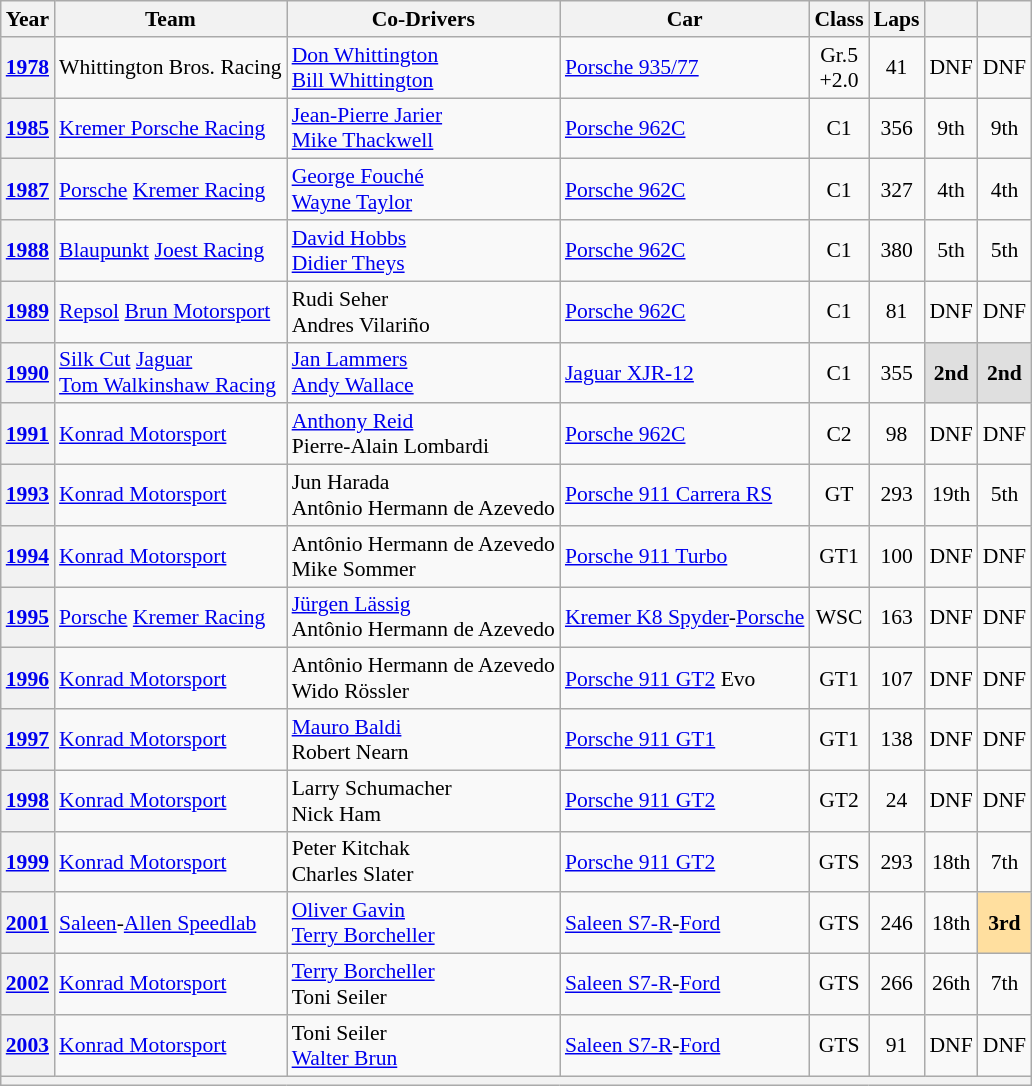<table class="wikitable" style="text-align:center; font-size:90%">
<tr>
<th>Year</th>
<th>Team</th>
<th>Co-Drivers</th>
<th>Car</th>
<th>Class</th>
<th>Laps</th>
<th></th>
<th></th>
</tr>
<tr>
<th><a href='#'>1978</a></th>
<td align="left"> Whittington Bros. Racing</td>
<td align="left"> <a href='#'>Don Whittington</a><br> <a href='#'>Bill Whittington</a></td>
<td align="left"><a href='#'>Porsche 935/77</a></td>
<td>Gr.5<br>+2.0</td>
<td>41</td>
<td>DNF</td>
<td>DNF</td>
</tr>
<tr>
<th><a href='#'>1985</a></th>
<td align="left"> <a href='#'>Kremer Porsche Racing</a></td>
<td align="left"> <a href='#'>Jean-Pierre Jarier</a><br> <a href='#'>Mike Thackwell</a></td>
<td align="left"><a href='#'>Porsche 962C</a></td>
<td>C1</td>
<td>356</td>
<td>9th</td>
<td>9th</td>
</tr>
<tr>
<th><a href='#'>1987</a></th>
<td align="left"> <a href='#'>Porsche</a> <a href='#'>Kremer Racing</a></td>
<td align="left"> <a href='#'>George Fouché</a><br> <a href='#'>Wayne Taylor</a></td>
<td align="left"><a href='#'>Porsche 962C</a></td>
<td>C1</td>
<td>327</td>
<td>4th</td>
<td>4th</td>
</tr>
<tr>
<th><a href='#'>1988</a></th>
<td align="left"> <a href='#'>Blaupunkt</a> <a href='#'>Joest Racing</a></td>
<td align="left"> <a href='#'>David Hobbs</a><br> <a href='#'>Didier Theys</a></td>
<td align="left"><a href='#'>Porsche 962C</a></td>
<td>C1</td>
<td>380</td>
<td>5th</td>
<td>5th</td>
</tr>
<tr>
<th><a href='#'>1989</a></th>
<td align="left"> <a href='#'>Repsol</a> <a href='#'>Brun Motorsport</a></td>
<td align="left"> Rudi Seher<br> Andres Vilariño</td>
<td align="left"><a href='#'>Porsche 962C</a></td>
<td>C1</td>
<td>81</td>
<td>DNF</td>
<td>DNF</td>
</tr>
<tr>
<th><a href='#'>1990</a></th>
<td align="left"> <a href='#'>Silk Cut</a> <a href='#'>Jaguar</a><br> <a href='#'>Tom Walkinshaw Racing</a></td>
<td align="left"> <a href='#'>Jan Lammers</a><br> <a href='#'>Andy Wallace</a></td>
<td align="left"><a href='#'>Jaguar XJR-12</a></td>
<td>C1</td>
<td>355</td>
<td style="background:#DFDFDF;"><strong>2nd</strong></td>
<td style="background:#DFDFDF;"><strong>2nd</strong></td>
</tr>
<tr>
<th><a href='#'>1991</a></th>
<td align="left"> <a href='#'>Konrad Motorsport</a></td>
<td align="left"> <a href='#'>Anthony Reid</a><br>  Pierre-Alain Lombardi</td>
<td align="left"><a href='#'>Porsche 962C</a></td>
<td>C2</td>
<td>98</td>
<td>DNF</td>
<td>DNF</td>
</tr>
<tr>
<th><a href='#'>1993</a></th>
<td align="left"> <a href='#'>Konrad Motorsport</a></td>
<td align="left"> Jun Harada<br> Antônio Hermann de Azevedo</td>
<td align="left"><a href='#'>Porsche 911 Carrera RS</a></td>
<td>GT</td>
<td>293</td>
<td>19th</td>
<td>5th</td>
</tr>
<tr>
<th><a href='#'>1994</a></th>
<td align="left"> <a href='#'>Konrad Motorsport</a></td>
<td align="left"> Antônio Hermann de Azevedo<br> Mike Sommer</td>
<td align="left"><a href='#'>Porsche 911 Turbo</a></td>
<td>GT1</td>
<td>100</td>
<td>DNF</td>
<td>DNF</td>
</tr>
<tr>
<th><a href='#'>1995</a></th>
<td align="left"> <a href='#'>Porsche</a> <a href='#'>Kremer Racing</a></td>
<td align="left"> <a href='#'>Jürgen Lässig</a><br> Antônio Hermann de Azevedo</td>
<td align="left"><a href='#'>Kremer K8 Spyder</a>-<a href='#'>Porsche</a></td>
<td>WSC</td>
<td>163</td>
<td>DNF</td>
<td>DNF</td>
</tr>
<tr>
<th><a href='#'>1996</a></th>
<td align="left"> <a href='#'>Konrad Motorsport</a></td>
<td align="left"> Antônio Hermann de Azevedo<br> Wido Rössler</td>
<td align="left"><a href='#'>Porsche 911 GT2</a> Evo</td>
<td>GT1</td>
<td>107</td>
<td>DNF</td>
<td>DNF</td>
</tr>
<tr>
<th><a href='#'>1997</a></th>
<td align="left"> <a href='#'>Konrad Motorsport</a></td>
<td align="left"> <a href='#'>Mauro Baldi</a><br> Robert Nearn</td>
<td align="left"><a href='#'>Porsche 911 GT1</a></td>
<td>GT1</td>
<td>138</td>
<td>DNF</td>
<td>DNF</td>
</tr>
<tr>
<th><a href='#'>1998</a></th>
<td align="left"> <a href='#'>Konrad Motorsport</a></td>
<td align="left"> Larry Schumacher<br> Nick Ham</td>
<td align="left"><a href='#'>Porsche 911 GT2</a></td>
<td>GT2</td>
<td>24</td>
<td>DNF</td>
<td>DNF</td>
</tr>
<tr>
<th><a href='#'>1999</a></th>
<td align="left"> <a href='#'>Konrad Motorsport</a></td>
<td align="left"> Peter Kitchak<br> Charles Slater</td>
<td align="left"><a href='#'>Porsche 911 GT2</a></td>
<td>GTS</td>
<td>293</td>
<td>18th</td>
<td>7th</td>
</tr>
<tr>
<th><a href='#'>2001</a></th>
<td align="left"> <a href='#'>Saleen</a>-<a href='#'>Allen Speedlab</a></td>
<td align="left"> <a href='#'>Oliver Gavin</a><br> <a href='#'>Terry Borcheller</a></td>
<td align="left"><a href='#'>Saleen S7-R</a>-<a href='#'>Ford</a></td>
<td>GTS</td>
<td>246</td>
<td>18th</td>
<td style="background:#FFDF9F;"><strong>3rd</strong></td>
</tr>
<tr>
<th><a href='#'>2002</a></th>
<td align="left"> <a href='#'>Konrad Motorsport</a></td>
<td align="left"> <a href='#'>Terry Borcheller</a><br> Toni Seiler</td>
<td align="left"><a href='#'>Saleen S7-R</a>-<a href='#'>Ford</a></td>
<td>GTS</td>
<td>266</td>
<td>26th</td>
<td>7th</td>
</tr>
<tr>
<th><a href='#'>2003</a></th>
<td align="left"> <a href='#'>Konrad Motorsport</a></td>
<td align="left"> Toni Seiler<br> <a href='#'>Walter Brun</a></td>
<td align="left"><a href='#'>Saleen S7-R</a>-<a href='#'>Ford</a></td>
<td>GTS</td>
<td>91</td>
<td>DNF</td>
<td>DNF</td>
</tr>
<tr>
<th colspan="8"></th>
</tr>
</table>
